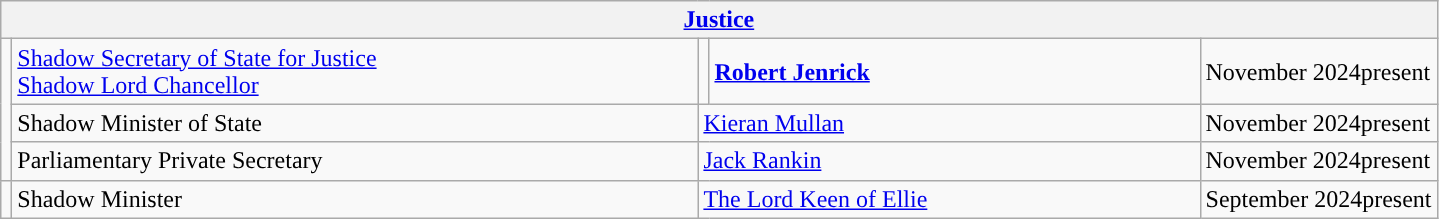<table class="wikitable">
<tr>
<th colspan="5"><a href='#'>Justice</a></th>
</tr>
<tr>
<td rowspan="3" style="background: "></td>
<td style="width: 450px;"><a href='#'>Shadow Secretary of State for Justice</a><br><a href='#'>Shadow Lord Chancellor</a></td>
<td style="background: "></td>
<td style="width: 320px;"><strong><a href='#'>Robert Jenrick</a></strong></td>
<td>November 2024present</td>
</tr>
<tr>
<td>Shadow Minister of State</td>
<td colspan="2"><a href='#'>Kieran Mullan</a></td>
<td>November 2024present</td>
</tr>
<tr>
<td>Parliamentary Private Secretary</td>
<td colspan="2"><a href='#'>Jack Rankin</a></td>
<td>November 2024present</td>
</tr>
<tr>
<td rowspan="2" style="background: "></td>
<td>Shadow Minister</td>
<td colspan="2"><a href='#'>The Lord Keen of Ellie</a></td>
<td>September 2024present</td>
</tr>
</table>
